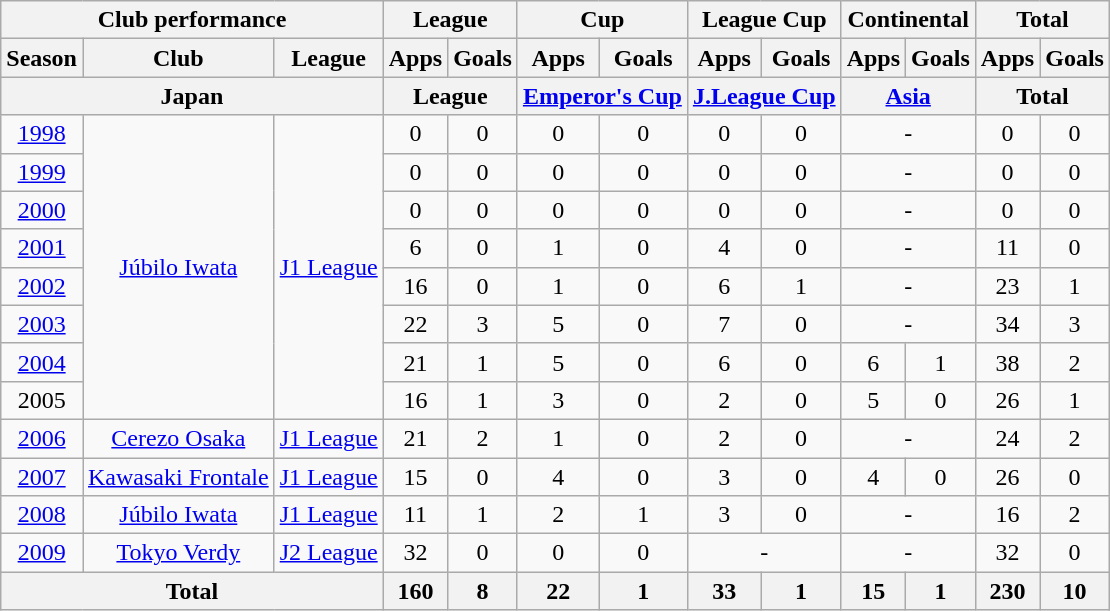<table class="wikitable" style="text-align:center;">
<tr>
<th colspan=3>Club performance</th>
<th colspan=2>League</th>
<th colspan=2>Cup</th>
<th colspan=2>League Cup</th>
<th colspan=2>Continental</th>
<th colspan=2>Total</th>
</tr>
<tr>
<th>Season</th>
<th>Club</th>
<th>League</th>
<th>Apps</th>
<th>Goals</th>
<th>Apps</th>
<th>Goals</th>
<th>Apps</th>
<th>Goals</th>
<th>Apps</th>
<th>Goals</th>
<th>Apps</th>
<th>Goals</th>
</tr>
<tr>
<th colspan=3>Japan</th>
<th colspan=2>League</th>
<th colspan=2><a href='#'>Emperor's Cup</a></th>
<th colspan=2><a href='#'>J.League Cup</a></th>
<th colspan=2><a href='#'>Asia</a></th>
<th colspan=2>Total</th>
</tr>
<tr>
<td><a href='#'>1998</a></td>
<td rowspan="8"><a href='#'>Júbilo Iwata</a></td>
<td rowspan="8"><a href='#'>J1 League</a></td>
<td>0</td>
<td>0</td>
<td>0</td>
<td>0</td>
<td>0</td>
<td>0</td>
<td colspan="2">-</td>
<td>0</td>
<td>0</td>
</tr>
<tr>
<td><a href='#'>1999</a></td>
<td>0</td>
<td>0</td>
<td>0</td>
<td>0</td>
<td>0</td>
<td>0</td>
<td colspan="2">-</td>
<td>0</td>
<td>0</td>
</tr>
<tr>
<td><a href='#'>2000</a></td>
<td>0</td>
<td>0</td>
<td>0</td>
<td>0</td>
<td>0</td>
<td>0</td>
<td colspan="2">-</td>
<td>0</td>
<td>0</td>
</tr>
<tr>
<td><a href='#'>2001</a></td>
<td>6</td>
<td>0</td>
<td>1</td>
<td>0</td>
<td>4</td>
<td>0</td>
<td colspan="2">-</td>
<td>11</td>
<td>0</td>
</tr>
<tr>
<td><a href='#'>2002</a></td>
<td>16</td>
<td>0</td>
<td>1</td>
<td>0</td>
<td>6</td>
<td>1</td>
<td colspan="2">-</td>
<td>23</td>
<td>1</td>
</tr>
<tr>
<td><a href='#'>2003</a></td>
<td>22</td>
<td>3</td>
<td>5</td>
<td>0</td>
<td>7</td>
<td>0</td>
<td colspan="2">-</td>
<td>34</td>
<td>3</td>
</tr>
<tr>
<td><a href='#'>2004</a></td>
<td>21</td>
<td>1</td>
<td>5</td>
<td>0</td>
<td>6</td>
<td>0</td>
<td>6</td>
<td>1</td>
<td>38</td>
<td>2</td>
</tr>
<tr>
<td>2005</td>
<td>16</td>
<td>1</td>
<td>3</td>
<td>0</td>
<td>2</td>
<td>0</td>
<td>5</td>
<td>0</td>
<td>26</td>
<td>1</td>
</tr>
<tr>
<td><a href='#'>2006</a></td>
<td><a href='#'>Cerezo Osaka</a></td>
<td><a href='#'>J1 League</a></td>
<td>21</td>
<td>2</td>
<td>1</td>
<td>0</td>
<td>2</td>
<td>0</td>
<td colspan="2">-</td>
<td>24</td>
<td>2</td>
</tr>
<tr>
<td><a href='#'>2007</a></td>
<td><a href='#'>Kawasaki Frontale</a></td>
<td><a href='#'>J1 League</a></td>
<td>15</td>
<td>0</td>
<td>4</td>
<td>0</td>
<td>3</td>
<td>0</td>
<td>4</td>
<td>0</td>
<td>26</td>
<td>0</td>
</tr>
<tr>
<td><a href='#'>2008</a></td>
<td><a href='#'>Júbilo Iwata</a></td>
<td><a href='#'>J1 League</a></td>
<td>11</td>
<td>1</td>
<td>2</td>
<td>1</td>
<td>3</td>
<td>0</td>
<td colspan="2">-</td>
<td>16</td>
<td>2</td>
</tr>
<tr>
<td><a href='#'>2009</a></td>
<td><a href='#'>Tokyo Verdy</a></td>
<td><a href='#'>J2 League</a></td>
<td>32</td>
<td>0</td>
<td>0</td>
<td>0</td>
<td colspan="2">-</td>
<td colspan="2">-</td>
<td>32</td>
<td>0</td>
</tr>
<tr>
<th colspan=3>Total</th>
<th>160</th>
<th>8</th>
<th>22</th>
<th>1</th>
<th>33</th>
<th>1</th>
<th>15</th>
<th>1</th>
<th>230</th>
<th>10</th>
</tr>
</table>
